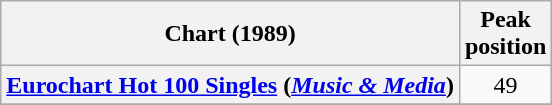<table class="wikitable sortable plainrowheaders" style="text-align:center">
<tr>
<th scope="col">Chart (1989)</th>
<th scope="col">Peak<br>position</th>
</tr>
<tr>
<th scope="row"><a href='#'>Eurochart Hot 100 Singles</a> (<em><a href='#'>Music & Media</a></em>)</th>
<td align="center">49</td>
</tr>
<tr>
</tr>
</table>
